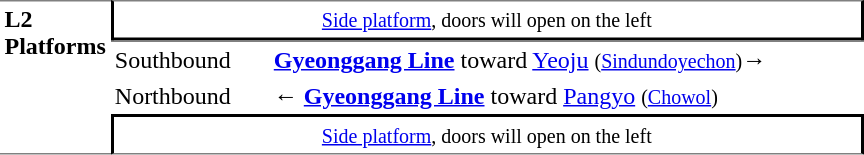<table table border=0 cellspacing=0 cellpadding=3>
<tr>
<td style="border-top:solid 1px gray;border-bottom:solid 1px gray;" width=50 rowspan=10 valign=top><strong>L2<br>Platforms</strong></td>
<td style="border-top:solid 1px gray;border-right:solid 2px black;border-left:solid 2px black;border-bottom:solid 2px black;text-align:center;" colspan=2><small><a href='#'>Side platform</a>, doors will open on the left</small></td>
</tr>
<tr>
<td style="border-bottom:solid 0px gray;border-top:solid 1px gray;" width=100>Southbound</td>
<td style="border-bottom:solid 0px gray;border-top:solid 1px gray;" width=390> <a href='#'><span><strong>Gyeonggang Line</strong></span></a> toward <a href='#'>Yeoju</a> <small>(<a href='#'>Sindundoyechon</a>)</small>→</td>
</tr>
<tr>
<td>Northbound</td>
<td>← <a href='#'><span><strong>Gyeonggang Line</strong></span></a> toward <a href='#'>Pangyo</a> <small>(<a href='#'>Chowol</a>)</small></td>
</tr>
<tr>
<td style="border-top:solid 2px black;border-right:solid 2px black;border-left:solid 2px black;border-bottom:solid 1px gray;text-align:center;" colspan=2><small><a href='#'>Side platform</a>, doors will open on the left</small></td>
</tr>
</table>
